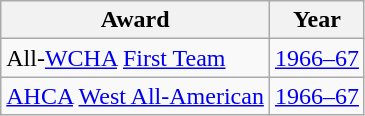<table class="wikitable">
<tr>
<th>Award</th>
<th>Year</th>
</tr>
<tr>
<td>All-<a href='#'>WCHA</a> <a href='#'>First Team</a></td>
<td><a href='#'>1966–67</a></td>
</tr>
<tr>
<td><a href='#'>AHCA</a> <a href='#'>West All-American</a></td>
<td><a href='#'>1966–67</a></td>
</tr>
</table>
